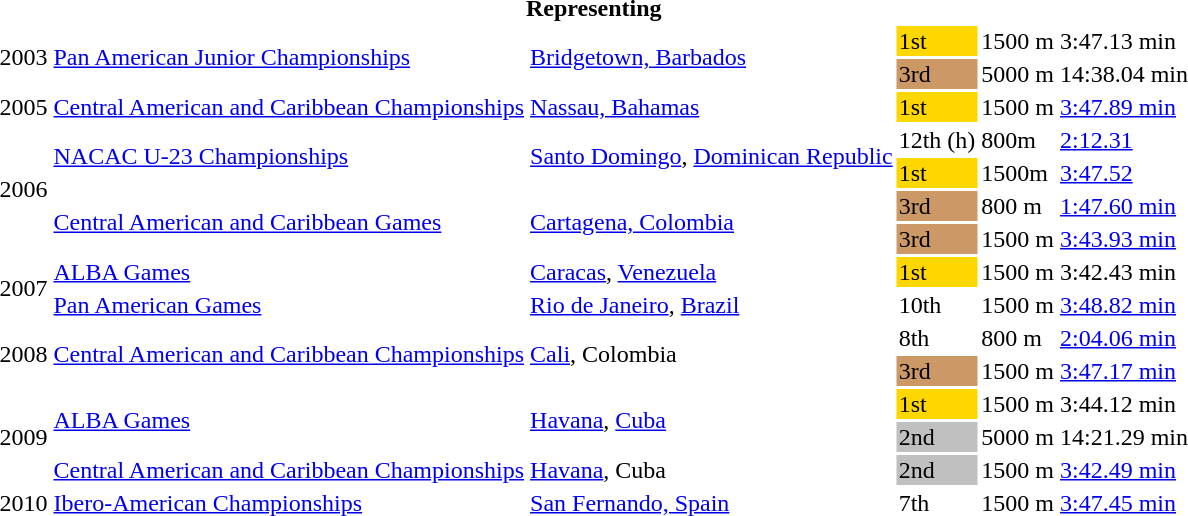<table>
<tr>
<th colspan="6">Representing </th>
</tr>
<tr>
<td rowspan=2>2003</td>
<td rowspan=2><a href='#'>Pan American Junior Championships</a></td>
<td rowspan=2><a href='#'>Bridgetown, Barbados</a></td>
<td bgcolor=gold>1st</td>
<td>1500 m</td>
<td>3:47.13 min</td>
</tr>
<tr>
<td bgcolor=cc9966>3rd</td>
<td>5000 m</td>
<td>14:38.04 min</td>
</tr>
<tr>
<td>2005</td>
<td><a href='#'>Central American and Caribbean Championships</a></td>
<td><a href='#'>Nassau, Bahamas</a></td>
<td bgcolor=gold>1st</td>
<td>1500 m</td>
<td><a href='#'>3:47.89 min</a></td>
</tr>
<tr>
<td rowspan=4>2006</td>
<td rowspan=2><a href='#'>NACAC U-23 Championships</a></td>
<td rowspan=2><a href='#'>Santo Domingo</a>, <a href='#'>Dominican Republic</a></td>
<td>12th (h)</td>
<td>800m</td>
<td><a href='#'>2:12.31</a></td>
</tr>
<tr>
<td bgcolor=gold>1st</td>
<td>1500m</td>
<td><a href='#'>3:47.52</a></td>
</tr>
<tr>
<td rowspan=2><a href='#'>Central American and Caribbean Games</a></td>
<td rowspan=2><a href='#'>Cartagena, Colombia</a></td>
<td bgcolor=cc9966>3rd</td>
<td>800 m</td>
<td><a href='#'>1:47.60 min</a></td>
</tr>
<tr>
<td bgcolor=cc9966>3rd</td>
<td>1500 m</td>
<td><a href='#'>3:43.93 min</a></td>
</tr>
<tr>
<td rowspan=2>2007</td>
<td><a href='#'>ALBA Games</a></td>
<td><a href='#'>Caracas</a>, <a href='#'>Venezuela</a></td>
<td bgcolor=gold>1st</td>
<td>1500 m</td>
<td>3:42.43 min</td>
</tr>
<tr>
<td><a href='#'>Pan American Games</a></td>
<td><a href='#'>Rio de Janeiro</a>, <a href='#'>Brazil</a></td>
<td>10th</td>
<td>1500 m</td>
<td><a href='#'>3:48.82 min</a></td>
</tr>
<tr>
<td rowspan=2>2008</td>
<td rowspan=2><a href='#'>Central American and Caribbean Championships</a></td>
<td rowspan=2><a href='#'>Cali</a>, Colombia</td>
<td>8th</td>
<td>800 m</td>
<td><a href='#'>2:04.06 min</a></td>
</tr>
<tr>
<td bgcolor=cc9966>3rd</td>
<td>1500 m</td>
<td><a href='#'>3:47.17 min</a></td>
</tr>
<tr>
<td rowspan=3>2009</td>
<td rowspan=2><a href='#'>ALBA Games</a></td>
<td rowspan=2><a href='#'>Havana</a>, <a href='#'>Cuba</a></td>
<td bgcolor=gold>1st</td>
<td>1500 m</td>
<td>3:44.12 min</td>
</tr>
<tr>
<td bgcolor=silver>2nd</td>
<td>5000 m</td>
<td>14:21.29 min</td>
</tr>
<tr>
<td><a href='#'>Central American and Caribbean Championships</a></td>
<td><a href='#'>Havana</a>, Cuba</td>
<td bgcolor=silver>2nd</td>
<td>1500 m</td>
<td><a href='#'>3:42.49 min</a></td>
</tr>
<tr>
<td>2010</td>
<td><a href='#'>Ibero-American Championships</a></td>
<td><a href='#'>San Fernando, Spain</a></td>
<td>7th</td>
<td>1500 m</td>
<td><a href='#'>3:47.45 min</a></td>
</tr>
</table>
